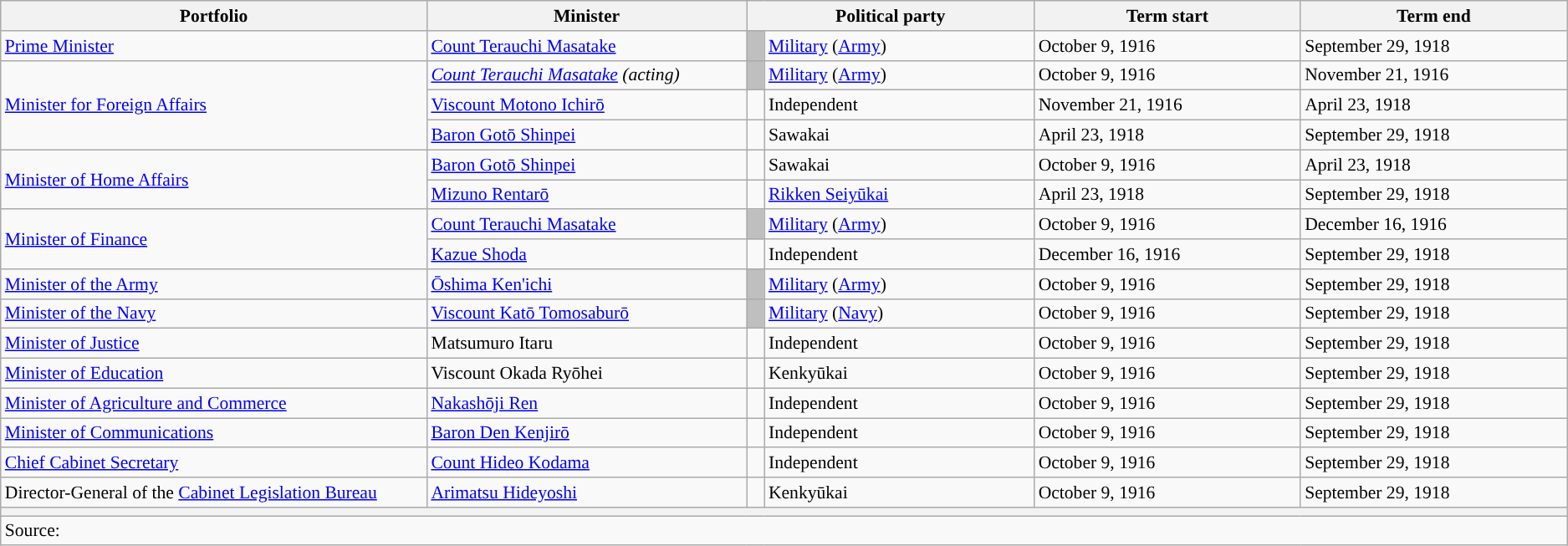<table class="wikitable unsortable" style="font-size: 90%;">
<tr>
<th scope="col" width="20%">Portfolio</th>
<th scope="col" width="15%">Minister</th>
<th colspan="2" scope="col" width="13.5%">Political party</th>
<th scope="col" width="12.5%">Term start</th>
<th scope="col" width="12.5%">Term end</th>
</tr>
<tr>
<td style="text-align: left;"><a href='#'>Prime Minister</a></td>
<td><a href='#'>Count Terauchi Masatake</a></td>
<td style="color:inherit;background:#bfbfbf"></td>
<td><a href='#'>Military</a> (<a href='#'>Army</a>)</td>
<td>October 9, 1916</td>
<td>September 29, 1918</td>
</tr>
<tr>
<td rowspan="3"><a href='#'>Minister for Foreign Affairs</a></td>
<td><em><a href='#'>Count Terauchi Masatake</a> (acting)</em></td>
<td style="color:inherit;background:#bfbfbf"></td>
<td><a href='#'>Military</a> (<a href='#'>Army</a>)</td>
<td>October 9, 1916</td>
<td>November 21, 1916</td>
</tr>
<tr>
<td><a href='#'>Viscount Motono Ichirō</a></td>
<td style="color:inherit;background:"></td>
<td>Independent</td>
<td>November 21, 1916</td>
<td>April 23, 1918</td>
</tr>
<tr>
<td><a href='#'>Baron Gotō Shinpei</a></td>
<td></td>
<td>Sawakai</td>
<td>April 23, 1918</td>
<td>September 29, 1918</td>
</tr>
<tr>
<td rowspan="2"><a href='#'>Minister of Home Affairs</a></td>
<td><a href='#'>Baron Gotō Shinpei</a></td>
<td></td>
<td>Sawakai</td>
<td>October 9, 1916</td>
<td>April 23, 1918</td>
</tr>
<tr>
<td><a href='#'>Mizuno Rentarō</a></td>
<td style="color:inherit;background:"></td>
<td><a href='#'>Rikken Seiyūkai</a></td>
<td>April 23, 1918</td>
<td>September 29, 1918</td>
</tr>
<tr>
<td rowspan="2"><a href='#'>Minister of Finance</a></td>
<td><a href='#'>Count Terauchi Masatake</a></td>
<td style="color:inherit;background:#bfbfbf"></td>
<td><a href='#'>Military</a> (<a href='#'>Army</a>)</td>
<td>October 9, 1916</td>
<td>December 16, 1916</td>
</tr>
<tr>
<td><a href='#'>Kazue Shoda</a></td>
<td style="color:inherit;background:"></td>
<td>Independent</td>
<td>December 16, 1916</td>
<td>September 29, 1918</td>
</tr>
<tr>
<td><a href='#'>Minister of the Army</a></td>
<td><a href='#'>Ōshima Ken'ichi</a></td>
<td style="color:inherit;background:#bfbfbf"></td>
<td><a href='#'>Military</a> (<a href='#'>Army</a>)</td>
<td>October 9, 1916</td>
<td>September 29, 1918</td>
</tr>
<tr>
<td><a href='#'>Minister of the Navy</a></td>
<td><a href='#'>Viscount Katō Tomosaburō</a></td>
<td style="color:inherit;background:#bfbfbf"></td>
<td><a href='#'>Military</a> (<a href='#'>Navy</a>)</td>
<td>October 9, 1916</td>
<td>September 29, 1918</td>
</tr>
<tr>
<td><a href='#'>Minister of Justice</a></td>
<td>Matsumuro Itaru</td>
<td style="color:inherit;background:"></td>
<td>Independent</td>
<td>October 9, 1916</td>
<td>September 29, 1918</td>
</tr>
<tr>
<td><a href='#'>Minister of Education</a></td>
<td>Viscount Okada Ryōhei</td>
<td></td>
<td>Kenkyūkai</td>
<td>October 9, 1916</td>
<td>September 29, 1918</td>
</tr>
<tr>
<td><a href='#'>Minister of Agriculture and Commerce</a></td>
<td><a href='#'>Nakashōji Ren</a></td>
<td style="color:inherit;background:"></td>
<td>Independent</td>
<td>October 9, 1916</td>
<td>September 29, 1918</td>
</tr>
<tr>
<td><a href='#'>Minister of Communications</a></td>
<td><a href='#'>Baron Den Kenjirō</a></td>
<td style="color:inherit;background:"></td>
<td>Independent</td>
<td>October 9, 1916</td>
<td>September 29, 1918</td>
</tr>
<tr>
<td><a href='#'>Chief Cabinet Secretary</a></td>
<td><a href='#'>Count Hideo Kodama</a></td>
<td style="color:inherit;background:"></td>
<td>Independent</td>
<td>October 9, 1916</td>
<td>September 29, 1918</td>
</tr>
<tr>
<td>Director-General of the <a href='#'>Cabinet Legislation Bureau</a></td>
<td><a href='#'>Arimatsu Hideyoshi</a></td>
<td></td>
<td>Kenkyūkai</td>
<td>October 9, 1916</td>
<td>September 29, 1918</td>
</tr>
<tr>
<th colspan="6"></th>
</tr>
<tr>
<td colspan="6">Source:</td>
</tr>
</table>
